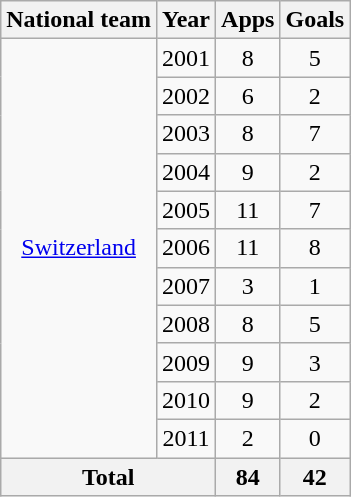<table class="wikitable" style="text-align:center">
<tr>
<th>National team</th>
<th>Year</th>
<th>Apps</th>
<th>Goals</th>
</tr>
<tr>
<td rowspan="11"><a href='#'>Switzerland</a></td>
<td>2001</td>
<td>8</td>
<td>5</td>
</tr>
<tr>
<td>2002</td>
<td>6</td>
<td>2</td>
</tr>
<tr>
<td>2003</td>
<td>8</td>
<td>7</td>
</tr>
<tr>
<td>2004</td>
<td>9</td>
<td>2</td>
</tr>
<tr>
<td>2005</td>
<td>11</td>
<td>7</td>
</tr>
<tr>
<td>2006</td>
<td>11</td>
<td>8</td>
</tr>
<tr>
<td>2007</td>
<td>3</td>
<td>1</td>
</tr>
<tr>
<td>2008</td>
<td>8</td>
<td>5</td>
</tr>
<tr>
<td>2009</td>
<td>9</td>
<td>3</td>
</tr>
<tr>
<td>2010</td>
<td>9</td>
<td>2</td>
</tr>
<tr>
<td>2011</td>
<td>2</td>
<td>0</td>
</tr>
<tr>
<th colspan="2">Total</th>
<th>84</th>
<th>42</th>
</tr>
</table>
